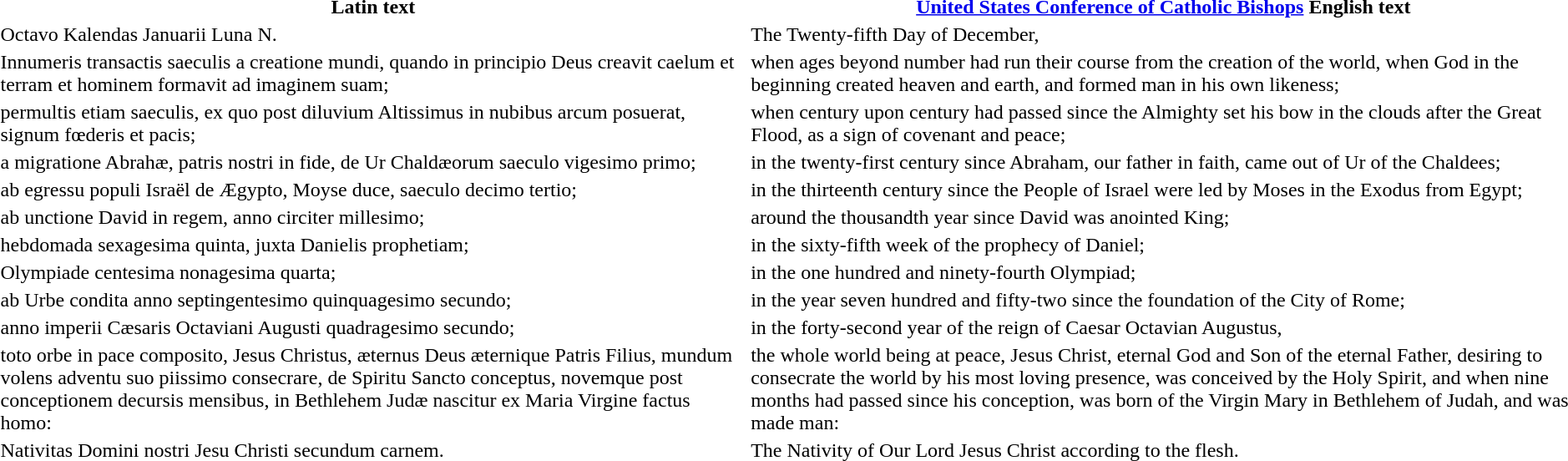<table>
<tr>
<th>Latin text</th>
<th><a href='#'>United States Conference of Catholic Bishops</a> English text</th>
</tr>
<tr>
<td>Octavo Kalendas Januarii Luna N.</td>
<td>The Twenty-fifth Day of December,</td>
</tr>
<tr>
<td>Innumeris transactis saeculis a creatione mundi, quando in principio Deus creavit caelum et terram et hominem formavit ad imaginem suam;</td>
<td>when ages beyond number had run their course from the creation of the world, when God in the beginning created heaven and earth, and formed man in his own likeness;</td>
</tr>
<tr>
<td>permultis etiam saeculis, ex quo post diluvium Altissimus in nubibus arcum posuerat, signum fœderis et pacis;</td>
<td>when century upon century had passed since the Almighty set his bow in the clouds after the Great Flood, as a sign of covenant and peace;</td>
</tr>
<tr>
<td>a migratione Abrahæ, patris nostri in fide, de Ur Chaldæorum saeculo vigesimo primo;</td>
<td>in the twenty-first century since Abraham, our father in faith, came out of Ur of the Chaldees;</td>
</tr>
<tr>
<td>ab egressu populi Israël de Ægypto, Moyse duce, saeculo decimo tertio;</td>
<td>in the thirteenth century since the People of Israel were led by Moses in the Exodus from Egypt;</td>
</tr>
<tr>
<td>ab unctione David in regem, anno circiter millesimo;</td>
<td>around the thousandth year since David was anointed King;</td>
</tr>
<tr>
<td>hebdomada sexagesima quinta, juxta Danielis prophetiam;</td>
<td>in the sixty-fifth week of the prophecy of Daniel;</td>
</tr>
<tr>
<td>Olympiade centesima nonagesima quarta;</td>
<td>in the one hundred and ninety-fourth Olympiad;</td>
</tr>
<tr>
<td>ab Urbe condita anno septingentesimo quinquagesimo secundo;</td>
<td>in the year seven hundred and fifty-two since the foundation of the City of Rome;</td>
</tr>
<tr>
<td>anno imperii Cæsaris Octaviani Augusti quadragesimo secundo;</td>
<td>in the forty-second year of the reign of Caesar Octavian Augustus,</td>
</tr>
<tr>
<td>toto orbe in pace composito, Jesus Christus, æternus Deus æternique Patris Filius, mundum volens adventu suo piissimo consecrare, de Spiritu Sancto conceptus, novemque post conceptionem decursis mensibus, in Bethlehem Judæ nascitur ex Maria Virgine factus homo:</td>
<td>the whole world being at peace, Jesus Christ, eternal God and Son of the eternal Father, desiring to consecrate the world by his most loving presence, was conceived by the Holy Spirit, and when nine months had passed since his conception, was born of the Virgin Mary in Bethlehem of Judah, and was made man:</td>
</tr>
<tr>
<td>Nativitas Domini nostri Jesu Christi secundum carnem.</td>
<td>The Nativity of Our Lord Jesus Christ according to the flesh.</td>
</tr>
</table>
